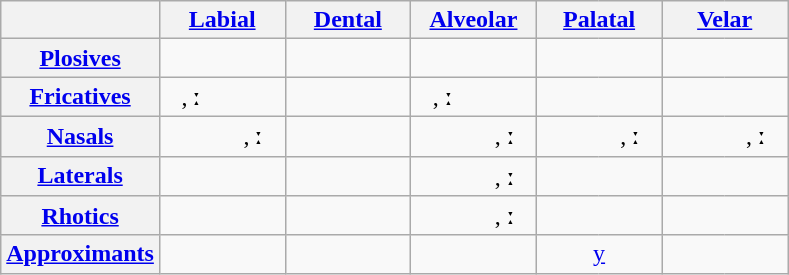<table class="wikitable" style="text-align: center;">
<tr>
<th></th>
<th colspan=2><a href='#'>Labial</a></th>
<th colspan=2><a href='#'>Dental</a></th>
<th colspan=2><a href='#'>Alveolar</a></th>
<th colspan=2><a href='#'>Palatal</a></th>
<th colspan=2><a href='#'>Velar</a></th>
</tr>
<tr>
<th><a href='#'>Plosives</a></th>
<td style="border-right: 0;border-left: 0;" width=35px></td>
<td style="border-left: 0;" width=35px></td>
<td style="border-right: 0;border-left: 0;" width=35px></td>
<td style="border-left: 0;" width=35px></td>
<td style="border-right: 0;border-left: 0;" width=35px></td>
<td style="border-left: 0;" width=35px></td>
<td style="border-right: 0;border-left: 0;" width=35px></td>
<td style="border-left: 0;" width=35px></td>
<td style="border-right: 0;border-left: 0;" width=35px></td>
<td style="border-left: 0;" width=35px></td>
</tr>
<tr>
<th><a href='#'>Fricatives</a></th>
<td colspan=1 style="border-right: 0;">, ː</td>
<td style="border-left: 0;"></td>
<td colspan=2></td>
<td colspan=1 style="border-right: 0;">, ː</td>
<td style="border-left: 0;"></td>
<td colspan=2></td>
<td colspan=2></td>
</tr>
<tr>
<th><a href='#'>Nasals</a></th>
<td style="border-right: 0;" width=35px></td>
<td style="border-left: 0;" width=35px>, ː</td>
<td colspan=2></td>
<td style="border-right: 0;" width=35px></td>
<td style="border-left: 0;" width=35px>, ː</td>
<td style="border-right: 0;" width=35px></td>
<td style="border-left: 0;" width=35px>, ː</td>
<td style="border-right: 0;" width=35px></td>
<td style="border-left: 0;" width=35px>, ː</td>
</tr>
<tr>
<th><a href='#'>Laterals</a></th>
<td colspan=2></td>
<td colspan=2></td>
<td style="border-right: 0;"></td>
<td style="border-left: 0;">, ː</td>
<td colspan=2></td>
<td colspan=2></td>
</tr>
<tr>
<th><a href='#'>Rhotics</a></th>
<td colspan=2></td>
<td colspan=2></td>
<td style="border-right: 0;"></td>
<td style="border-left: 0;">, ː</td>
<td colspan=2></td>
<td colspan=2></td>
</tr>
<tr>
<th><a href='#'>Approximants</a></th>
<td style="border-right: 0;"></td>
<td style="border-left: 0;"></td>
<td colspan=2></td>
<td style="border-right: 0;"></td>
<td style="border-left: 0;"></td>
<td colspan=2><a href='#'>y</a></td>
<td colspan=2></td>
</tr>
</table>
